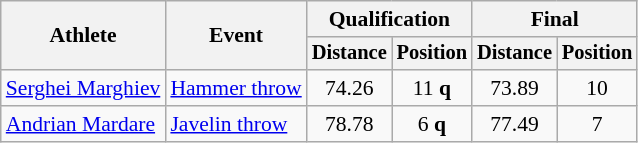<table class="wikitable" style="font-size:90%">
<tr>
<th rowspan="2">Athlete</th>
<th rowspan="2">Event</th>
<th colspan="2">Qualification</th>
<th colspan="2">Final</th>
</tr>
<tr style="font-size:95%">
<th>Distance</th>
<th>Position</th>
<th>Distance</th>
<th>Position</th>
</tr>
<tr align="center">
<td align="left"><a href='#'>Serghei Marghiev</a></td>
<td align="left"><a href='#'>Hammer throw</a></td>
<td>74.26</td>
<td>11 <strong>q</strong></td>
<td>73.89</td>
<td>10</td>
</tr>
<tr align="center">
<td align="left"><a href='#'>Andrian Mardare</a></td>
<td align="left"><a href='#'>Javelin throw</a></td>
<td>78.78</td>
<td>6 <strong>q</strong></td>
<td>77.49</td>
<td>7</td>
</tr>
</table>
